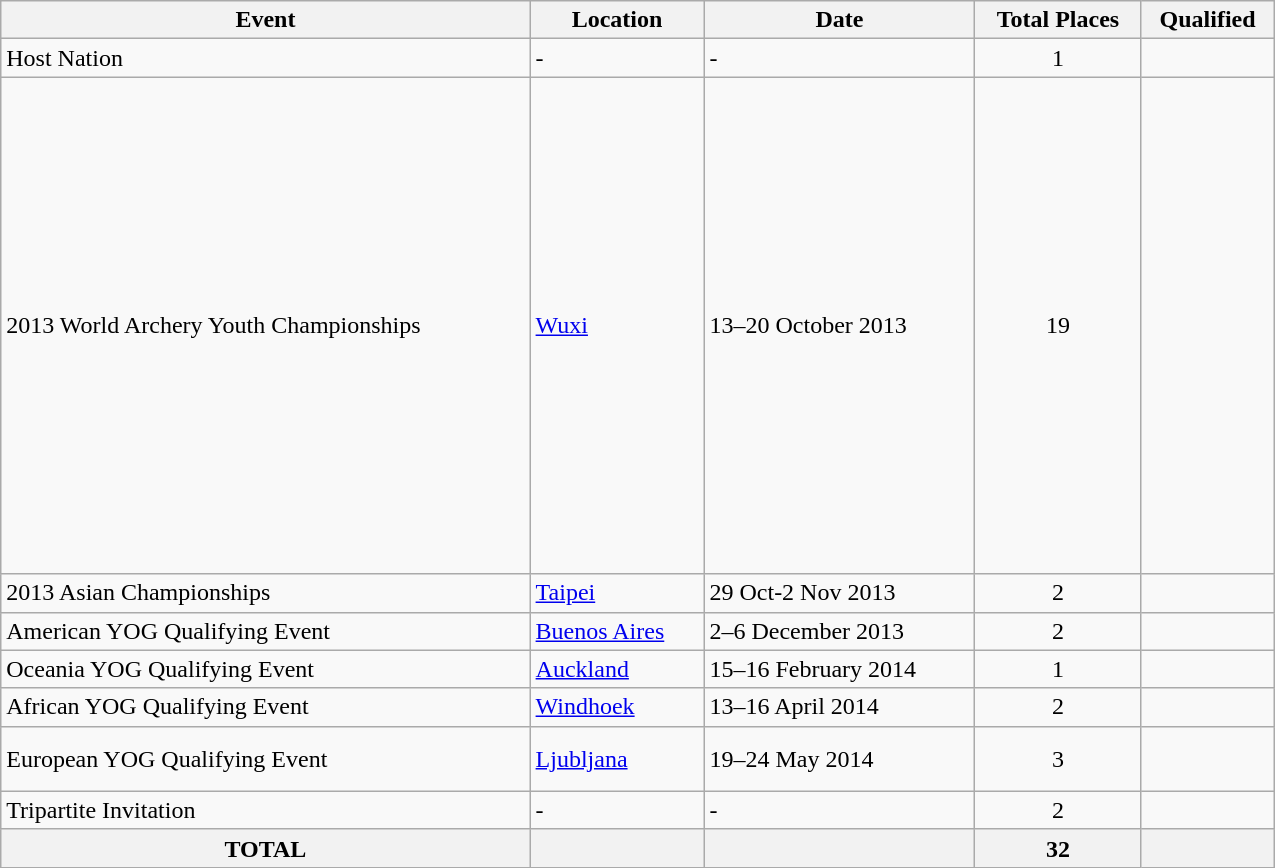<table class="wikitable" width=850>
<tr>
<th>Event</th>
<th>Location</th>
<th>Date</th>
<th>Total Places</th>
<th>Qualified</th>
</tr>
<tr>
<td>Host Nation</td>
<td>-</td>
<td>-</td>
<td align="center">1</td>
<td></td>
</tr>
<tr>
<td>2013 World Archery Youth Championships</td>
<td> <a href='#'>Wuxi</a></td>
<td>13–20 October 2013</td>
<td align="center">19</td>
<td><br><br><br><br><br> <br><br><br><br><br><br><br><br><br><br><br><br><br></td>
</tr>
<tr>
<td>2013 Asian Championships</td>
<td> <a href='#'>Taipei</a></td>
<td>29 Oct-2 Nov 2013</td>
<td align="center">2</td>
<td><br></td>
</tr>
<tr>
<td>American YOG Qualifying Event</td>
<td> <a href='#'>Buenos Aires</a></td>
<td>2–6 December 2013</td>
<td align="center">2</td>
<td><br></td>
</tr>
<tr>
<td>Oceania YOG Qualifying Event</td>
<td> <a href='#'>Auckland</a></td>
<td>15–16 February 2014</td>
<td align="center">1</td>
<td></td>
</tr>
<tr>
<td>African YOG Qualifying Event</td>
<td> <a href='#'>Windhoek</a></td>
<td>13–16 April 2014</td>
<td align="center">2</td>
<td><br></td>
</tr>
<tr>
<td>European YOG Qualifying Event</td>
<td> <a href='#'>Ljubljana</a></td>
<td>19–24 May 2014</td>
<td align="center">3</td>
<td><br><br></td>
</tr>
<tr>
<td>Tripartite Invitation</td>
<td>-</td>
<td>-</td>
<td align="center">2</td>
<td><br></td>
</tr>
<tr>
<th>TOTAL</th>
<th></th>
<th></th>
<th>32</th>
<th></th>
</tr>
</table>
